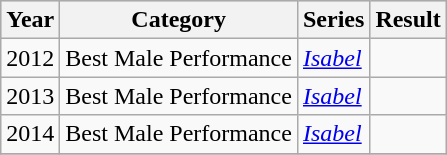<table class="wikitable" border="1">
<tr bgcolor="#CCCCCC">
<th><strong>Year</strong></th>
<th><strong>Category</strong></th>
<th><strong>Series</strong></th>
<th><strong>Result</strong></th>
</tr>
<tr>
<td>2012</td>
<td>Best Male Performance</td>
<td><em><a href='#'>Isabel</a></em></td>
<td></td>
</tr>
<tr>
<td>2013</td>
<td>Best Male Performance</td>
<td><em><a href='#'>Isabel</a></em></td>
<td></td>
</tr>
<tr>
<td>2014</td>
<td>Best Male Performance</td>
<td><em><a href='#'>Isabel</a></em></td>
<td></td>
</tr>
<tr>
</tr>
</table>
